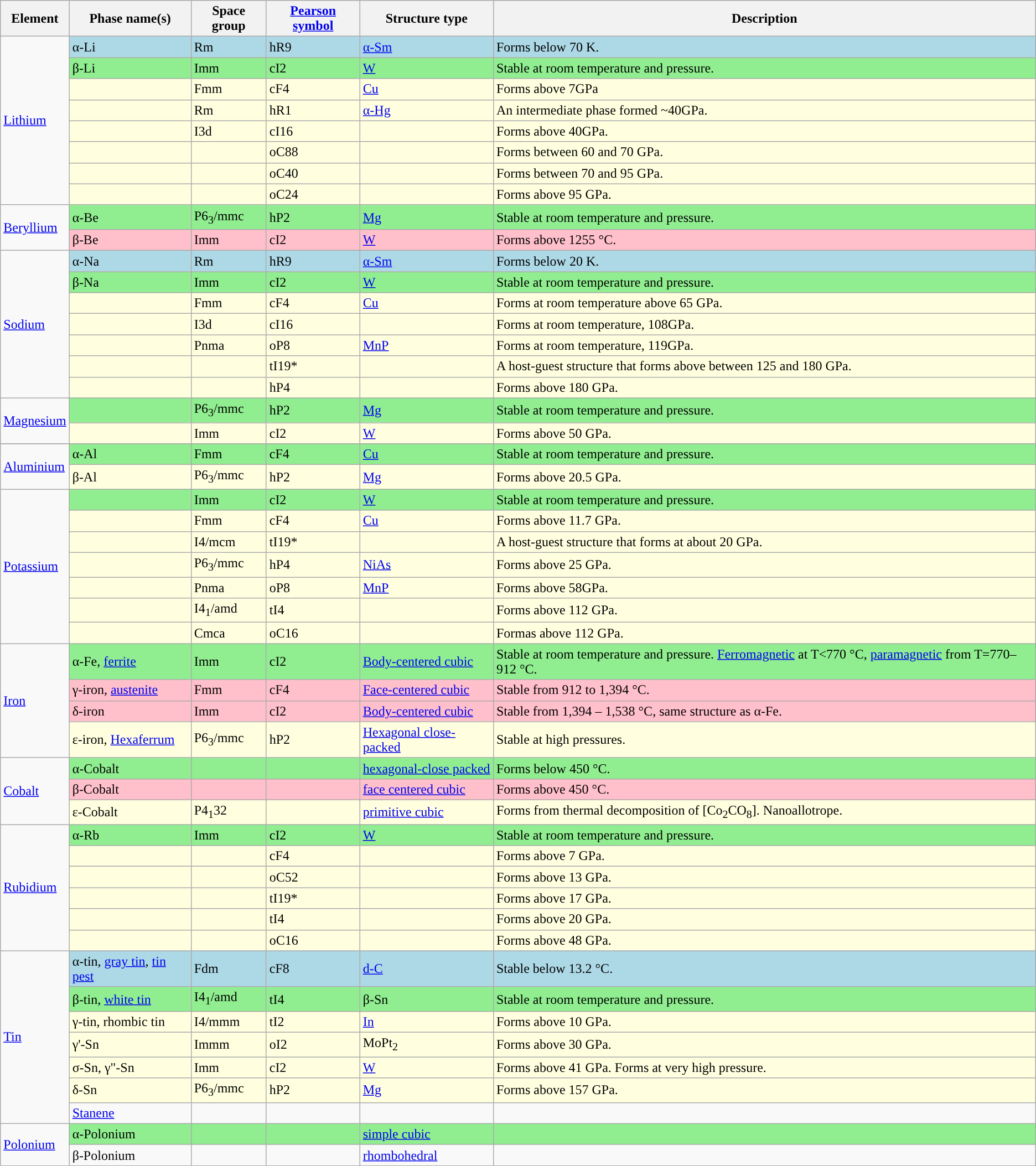<table class="wikitable">
<tr>
<th>Element</th>
<th>Phase name(s)</th>
<th>Space group</th>
<th><a href='#'>Pearson symbol</a></th>
<th>Structure type</th>
<th>Description</th>
</tr>
<tr>
<td rowspan="8"><a href='#'>Lithium</a></td>
<td style="background:lightblue;">α-Li</td>
<td style="background:lightblue;">Rm</td>
<td style="background:lightblue;">hR9</td>
<td style="background:lightblue;"><a href='#'>α-Sm</a></td>
<td style="background:lightblue;">Forms below 70 K.</td>
</tr>
<tr style="background:lightgreen;">
<td>β-Li</td>
<td>Imm</td>
<td>cI2</td>
<td><a href='#'>W</a></td>
<td>Stable at room temperature and pressure.</td>
</tr>
<tr style="background:lightyellow;|">
<td></td>
<td>Fmm</td>
<td>cF4</td>
<td><a href='#'>Cu</a></td>
<td>Forms above 7GPa</td>
</tr>
<tr style="background:lightyellow;|">
<td></td>
<td>Rm</td>
<td>hR1</td>
<td><a href='#'>α-Hg</a></td>
<td>An intermediate phase formed ~40GPa.</td>
</tr>
<tr style="background:lightyellow;|">
<td></td>
<td>I3d</td>
<td>cI16</td>
<td></td>
<td>Forms above 40GPa.</td>
</tr>
<tr style="background:lightyellow;|">
<td></td>
<td></td>
<td>oC88</td>
<td></td>
<td>Forms between 60 and 70 GPa.</td>
</tr>
<tr style="background:lightyellow;|">
<td></td>
<td></td>
<td>oC40</td>
<td></td>
<td>Forms between 70 and 95 GPa.</td>
</tr>
<tr style="background:lightyellow;|">
<td></td>
<td></td>
<td>oC24</td>
<td></td>
<td>Forms above 95 GPa.</td>
</tr>
<tr>
<td rowspan="2"><a href='#'>Beryllium</a></td>
<td style="background:lightgreen;">α-Be</td>
<td style="background:lightgreen;">P6<sub>3</sub>/mmc</td>
<td style="background:lightgreen;">hP2</td>
<td style="background:lightgreen;"><a href='#'>Mg</a></td>
<td style="background:lightgreen;">Stable at room temperature and pressure.</td>
</tr>
<tr style="background:pink;|">
<td>β-Be</td>
<td>Imm</td>
<td>cI2</td>
<td><a href='#'>W</a></td>
<td>Forms above 1255 °C.</td>
</tr>
<tr>
<td rowspan="7"><a href='#'>Sodium</a></td>
<td style="background:lightblue;">α-Na</td>
<td style="background:lightblue;">Rm</td>
<td style="background:lightblue;">hR9</td>
<td style="background:lightblue;"><a href='#'>α-Sm</a></td>
<td style="background:lightblue;">Forms below 20 K.</td>
</tr>
<tr style="background:lightgreen;|">
<td>β-Na</td>
<td>Imm</td>
<td>cI2</td>
<td><a href='#'>W</a></td>
<td>Stable at room temperature and pressure.</td>
</tr>
<tr style="background:lightyellow;|">
<td></td>
<td>Fmm</td>
<td>cF4</td>
<td><a href='#'>Cu</a></td>
<td>Forms at room temperature above 65 GPa.</td>
</tr>
<tr style="background:lightyellow;|">
<td></td>
<td>I3d</td>
<td>cI16</td>
<td></td>
<td>Forms at room temperature, 108GPa.</td>
</tr>
<tr style="background:lightyellow;|">
<td></td>
<td>Pnma</td>
<td>oP8</td>
<td><a href='#'>MnP</a></td>
<td>Forms at room temperature, 119GPa.</td>
</tr>
<tr style="background:lightyellow;|">
<td></td>
<td></td>
<td>tI19*</td>
<td></td>
<td>A host-guest structure that forms above between 125 and 180 GPa.</td>
</tr>
<tr style="background:lightyellow;|">
<td></td>
<td></td>
<td>hP4</td>
<td></td>
<td>Forms above 180 GPa.</td>
</tr>
<tr>
<td rowspan="2"><a href='#'>Magnesium</a></td>
<td style="background:lightgreen;"></td>
<td style="background:lightgreen;">P6<sub>3</sub>/mmc</td>
<td style="background:lightgreen;">hP2</td>
<td style="background:lightgreen;"><a href='#'>Mg</a></td>
<td style="background:lightgreen;">Stable at room temperature and pressure.</td>
</tr>
<tr style="background:lightyellow;|">
<td></td>
<td>Imm</td>
<td>cI2</td>
<td><a href='#'>W</a></td>
<td>Forms above 50 GPa.</td>
</tr>
<tr>
</tr>
<tr>
<td rowspan="2"><a href='#'>Aluminium</a></td>
<td style="background:lightgreen;">α-Al</td>
<td style="background:lightgreen;">Fmm</td>
<td style="background:lightgreen;">cF4</td>
<td style="background:lightgreen;"><a href='#'>Cu</a></td>
<td style="background:lightgreen;">Stable at room temperature and pressure.</td>
</tr>
<tr style="background:lightyellow;|">
<td>β-Al</td>
<td>P6<sub>3</sub>/mmc</td>
<td>hP2</td>
<td><a href='#'>Mg</a></td>
<td>Forms above 20.5 GPa.</td>
</tr>
<tr>
<td rowspan="7"><a href='#'>Potassium</a></td>
<td style="background:lightgreen;"></td>
<td style="background:lightgreen;">Imm</td>
<td style="background:lightgreen;">cI2</td>
<td style="background:lightgreen;"><a href='#'>W</a></td>
<td style="background:lightgreen;">Stable at room temperature and pressure.</td>
</tr>
<tr style="background:lightyellow;|">
<td></td>
<td>Fmm</td>
<td>cF4</td>
<td><a href='#'>Cu</a></td>
<td>Forms above 11.7 GPa.</td>
</tr>
<tr style="background:lightyellow;|">
<td></td>
<td>I4/mcm</td>
<td>tI19*</td>
<td></td>
<td>A host-guest structure that forms at about 20 GPa.</td>
</tr>
<tr style="background:lightyellow;|">
<td></td>
<td>P6<sub>3</sub>/mmc</td>
<td>hP4</td>
<td><a href='#'>NiAs</a></td>
<td>Forms above 25 GPa.</td>
</tr>
<tr style="background:lightyellow;|">
<td></td>
<td>Pnma</td>
<td>oP8</td>
<td><a href='#'>MnP</a></td>
<td>Forms above 58GPa.</td>
</tr>
<tr style="background:lightyellow;|">
<td></td>
<td>I4<sub>1</sub>/amd</td>
<td>tI4</td>
<td></td>
<td>Forms above 112 GPa.</td>
</tr>
<tr style="background:lightyellow;|">
<td></td>
<td>Cmca</td>
<td>oC16</td>
<td></td>
<td>Formas above 112 GPa.</td>
</tr>
<tr>
<td rowspan="4"><a href='#'>Iron</a></td>
<td style="background:lightgreen;">α-Fe, <a href='#'>ferrite</a></td>
<td style="background:lightgreen;">Imm</td>
<td style="background:lightgreen;">cI2</td>
<td style="background:lightgreen;"><a href='#'>Body-centered cubic</a></td>
<td style="background:lightgreen;">Stable at room temperature and pressure. <a href='#'>Ferromagnetic</a> at T<770 °C, <a href='#'>paramagnetic</a> from T=770–912 °C.</td>
</tr>
<tr style="background:pink;|">
<td>γ-iron, <a href='#'>austenite</a></td>
<td>Fmm</td>
<td>cF4</td>
<td><a href='#'>Face-centered cubic</a></td>
<td>Stable from 912 to 1,394 °C.</td>
</tr>
<tr style="background:pink;|">
<td>δ-iron</td>
<td>Imm</td>
<td>cI2</td>
<td><a href='#'>Body-centered cubic</a></td>
<td>Stable from 1,394 – 1,538 °C, same structure as α-Fe.</td>
</tr>
<tr style="background:lightyellow;|">
<td>ε-iron, <a href='#'>Hexaferrum</a></td>
<td>P6<sub>3</sub>/mmc</td>
<td>hP2</td>
<td><a href='#'>Hexagonal close-packed</a></td>
<td>Stable at high pressures.</td>
</tr>
<tr>
<td rowspan="3"><a href='#'>Cobalt</a></td>
<td style="background:lightgreen;">α-Cobalt</td>
<td style="background:lightgreen;"></td>
<td style="background:lightgreen;"></td>
<td style="background:lightgreen;"><a href='#'>hexagonal-close packed</a></td>
<td style="background:lightgreen;">Forms below 450 °C.</td>
</tr>
<tr style="background:pink;|">
<td>β-Cobalt</td>
<td></td>
<td></td>
<td><a href='#'>face centered cubic</a></td>
<td>Forms above 450 °C.</td>
</tr>
<tr style="background:lightyellow;|">
<td>ε-Cobalt</td>
<td>P4<sub>1</sub>32</td>
<td></td>
<td><a href='#'>primitive cubic</a></td>
<td>Forms from thermal decomposition of [Co<sub>2</sub>CO<sub>8</sub>]. Nanoallotrope.</td>
</tr>
<tr>
<td rowspan="6"><a href='#'>Rubidium</a></td>
<td style="background:lightgreen;">α-Rb</td>
<td style="background:lightgreen;">Imm</td>
<td style="background:lightgreen;">cI2</td>
<td style="background:lightgreen;"><a href='#'>W</a></td>
<td style="background:lightgreen;">Stable at room temperature and pressure.</td>
</tr>
<tr style="background:lightyellow;|">
<td></td>
<td></td>
<td>cF4</td>
<td></td>
<td>Forms above 7 GPa.</td>
</tr>
<tr style="background:lightyellow;|">
<td></td>
<td></td>
<td>oC52</td>
<td></td>
<td>Forms above 13 GPa.</td>
</tr>
<tr style="background:lightyellow;|">
<td></td>
<td></td>
<td>tI19*</td>
<td></td>
<td>Forms above 17 GPa.</td>
</tr>
<tr style="background:lightyellow;|">
<td></td>
<td></td>
<td>tI4</td>
<td></td>
<td>Forms above 20 GPa.</td>
</tr>
<tr style="background:lightyellow;|">
<td></td>
<td></td>
<td>oC16</td>
<td></td>
<td>Forms above 48 GPa.</td>
</tr>
<tr>
<td rowspan="7"><a href='#'>Tin</a></td>
<td style="background:lightblue;">α-tin, <a href='#'>gray tin</a>, <a href='#'>tin pest</a></td>
<td style="background:lightblue;">Fdm</td>
<td style="background:lightblue;">cF8</td>
<td style="background:lightblue;"><a href='#'>d-C</a></td>
<td style="background:lightblue;">Stable below 13.2 °C.</td>
</tr>
<tr style="background:lightgreen;|">
<td>β-tin, <a href='#'>white tin</a></td>
<td>I4<sub>1</sub>/amd</td>
<td>tI4</td>
<td>β-Sn</td>
<td>Stable at room temperature and pressure.</td>
</tr>
<tr style="background:lightyellow;|">
<td>γ-tin, rhombic tin</td>
<td>I4/mmm</td>
<td>tI2</td>
<td><a href='#'>In</a></td>
<td>Forms above 10 GPa.</td>
</tr>
<tr style="background:lightyellow;|">
<td>γ'-Sn</td>
<td>Immm</td>
<td>oI2</td>
<td>MoPt<sub>2</sub></td>
<td>Forms above 30 GPa.</td>
</tr>
<tr style="background:lightyellow;|">
<td>σ-Sn, γ"-Sn</td>
<td>Imm</td>
<td>cI2</td>
<td><a href='#'>W</a></td>
<td>Forms above 41 GPa. Forms at very high pressure.</td>
</tr>
<tr style="background:lightyellow;|">
<td>δ-Sn</td>
<td>P6<sub>3</sub>/mmc</td>
<td>hP2</td>
<td><a href='#'>Mg</a></td>
<td>Forms above 157 GPa.</td>
</tr>
<tr>
<td><a href='#'>Stanene</a></td>
<td></td>
<td></td>
<td></td>
</tr>
<tr>
<td rowspan="2"><a href='#'>Polonium</a></td>
<td style="background:lightgreen;">α-Polonium</td>
<td style="background:lightgreen;"></td>
<td style="background:lightgreen;"></td>
<td style="background:lightgreen;"><a href='#'>simple cubic</a></td>
<td style="background:lightgreen;"></td>
</tr>
<tr>
<td>β-Polonium</td>
<td></td>
<td></td>
<td><a href='#'>rhombohedral</a></td>
<td></td>
</tr>
</table>
